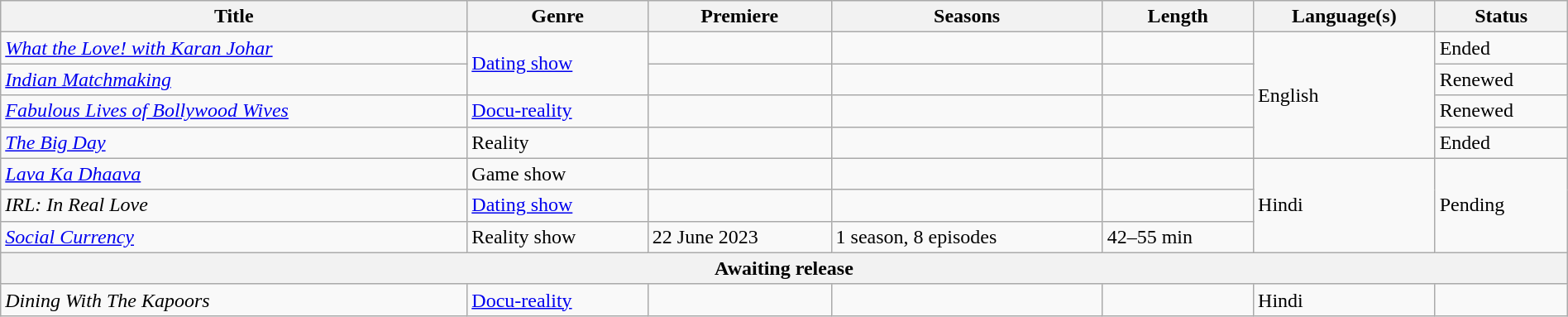<table class="wikitable sortable" style="width:100%">
<tr>
<th>Title</th>
<th>Genre</th>
<th>Premiere</th>
<th>Seasons</th>
<th>Length</th>
<th>Language(s)</th>
<th>Status</th>
</tr>
<tr>
<td><em><a href='#'>What the Love! with Karan Johar</a></em></td>
<td rowspan="2"><a href='#'>Dating show</a></td>
<td></td>
<td></td>
<td></td>
<td rowspan="4">English</td>
<td>Ended</td>
</tr>
<tr>
<td><em><a href='#'>Indian Matchmaking</a></em></td>
<td></td>
<td></td>
<td></td>
<td>Renewed</td>
</tr>
<tr>
<td><em><a href='#'>Fabulous Lives of Bollywood Wives</a></em></td>
<td><a href='#'>Docu-reality</a></td>
<td></td>
<td></td>
<td></td>
<td>Renewed</td>
</tr>
<tr>
<td><em><a href='#'>The Big Day</a></em></td>
<td>Reality</td>
<td></td>
<td></td>
<td></td>
<td>Ended</td>
</tr>
<tr>
<td><em><a href='#'>Lava Ka Dhaava</a></em></td>
<td>Game show</td>
<td></td>
<td></td>
<td></td>
<td rowspan="3">Hindi</td>
<td rowspan="3">Pending</td>
</tr>
<tr>
<td><em>IRL: In Real Love</em></td>
<td><a href='#'>Dating show</a></td>
<td></td>
<td></td>
<td></td>
</tr>
<tr>
<td><em><a href='#'>Social Currency</a></em></td>
<td>Reality show</td>
<td>22 June 2023</td>
<td>1 season, 8 episodes</td>
<td>42–55 min</td>
</tr>
<tr>
<th colspan="7">Awaiting release </th>
</tr>
<tr>
<td><em>Dining With The Kapoors</em></td>
<td><a href='#'>Docu-reality</a></td>
<td></td>
<td></td>
<td></td>
<td>Hindi</td>
<td></td>
</tr>
</table>
